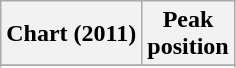<table class="wikitable sortable plainrowheaders" style="text-align:center">
<tr>
<th scope="col">Chart (2011)</th>
<th scope="col">Peak<br> position</th>
</tr>
<tr>
</tr>
<tr>
</tr>
<tr>
</tr>
<tr>
</tr>
<tr>
</tr>
<tr>
</tr>
</table>
